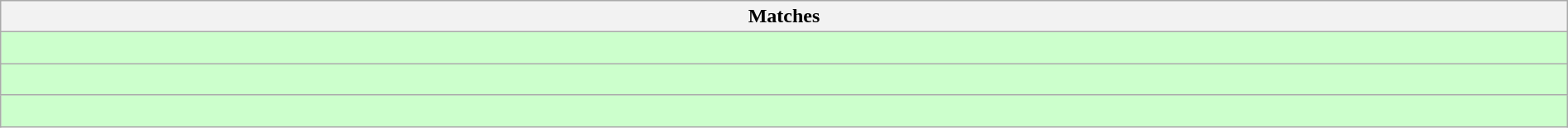<table class="wikitable collapsible collapsed" style="width:100%">
<tr>
<th>Matches</th>
</tr>
<tr style="background:#cfc">
<td><br></td>
</tr>
<tr style="background:#cfc">
<td><br></td>
</tr>
<tr style="background:#cfc">
<td><br></td>
</tr>
</table>
